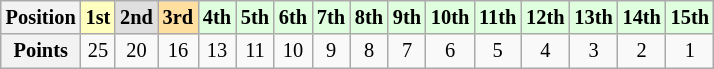<table class="wikitable" style="font-size:85%; text-align:center">
<tr>
<th>Position</th>
<td style="background:#ffffbf;"><strong>1st</strong></td>
<td style="background:#dfdfdf;"><strong>2nd</strong></td>
<td style="background:#ffdf9f;"><strong>3rd</strong></td>
<td style="background:#dfffdf;"><strong>4th</strong></td>
<td style="background:#dfffdf;"><strong>5th</strong></td>
<td style="background:#dfffdf;"><strong>6th</strong></td>
<td style="background:#dfffdf;"><strong>7th</strong></td>
<td style="background:#dfffdf;"><strong>8th</strong></td>
<td style="background:#dfffdf;"><strong>9th</strong></td>
<td style="background:#dfffdf;"><strong>10th</strong></td>
<td style="background:#dfffdf;"><strong>11th</strong></td>
<td style="background:#dfffdf;"><strong>12th</strong></td>
<td style="background:#dfffdf;"><strong>13th</strong></td>
<td style="background:#dfffdf;"><strong>14th</strong></td>
<td style="background:#dfffdf;"><strong>15th</strong></td>
</tr>
<tr>
<th>Points</th>
<td>25</td>
<td>20</td>
<td>16</td>
<td>13</td>
<td>11</td>
<td>10</td>
<td>9</td>
<td>8</td>
<td>7</td>
<td>6</td>
<td>5</td>
<td>4</td>
<td>3</td>
<td>2</td>
<td>1</td>
</tr>
</table>
